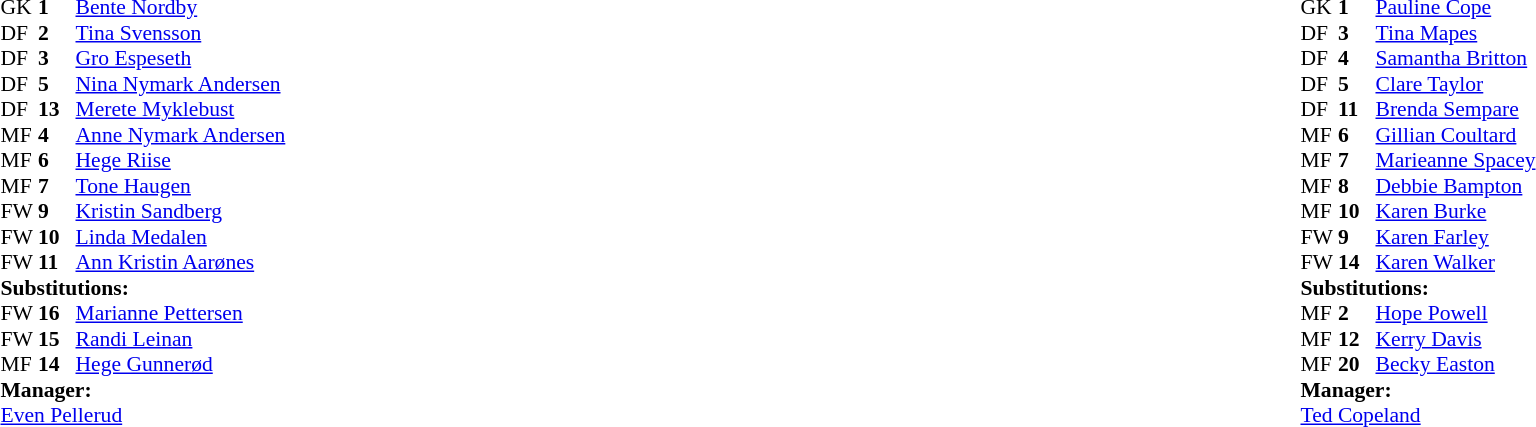<table width="100%">
<tr>
<td valign="top" width="40%"><br><table style="font-size:90%" cellspacing="0" cellpadding="0">
<tr>
<th width=25></th>
<th width=25></th>
</tr>
<tr>
<td>GK</td>
<td><strong>1</strong></td>
<td><a href='#'>Bente Nordby</a></td>
</tr>
<tr>
<td>DF</td>
<td><strong>2</strong></td>
<td><a href='#'>Tina Svensson</a></td>
</tr>
<tr>
<td>DF</td>
<td><strong>3</strong></td>
<td><a href='#'>Gro Espeseth</a></td>
</tr>
<tr>
<td>DF</td>
<td><strong>5</strong></td>
<td><a href='#'>Nina Nymark Andersen</a></td>
</tr>
<tr>
<td>DF</td>
<td><strong>13</strong></td>
<td><a href='#'>Merete Myklebust</a></td>
</tr>
<tr>
<td>MF</td>
<td><strong>4</strong></td>
<td><a href='#'>Anne Nymark Andersen</a></td>
<td></td>
</tr>
<tr>
<td>MF</td>
<td><strong>6</strong></td>
<td><a href='#'>Hege Riise</a></td>
<td></td>
<td></td>
</tr>
<tr>
<td>MF</td>
<td><strong>7</strong></td>
<td><a href='#'>Tone Haugen</a></td>
</tr>
<tr>
<td>FW</td>
<td><strong>9</strong></td>
<td><a href='#'>Kristin Sandberg</a></td>
<td></td>
<td></td>
</tr>
<tr>
<td>FW</td>
<td><strong>10</strong></td>
<td><a href='#'>Linda Medalen</a></td>
<td></td>
<td></td>
</tr>
<tr>
<td>FW</td>
<td><strong>11</strong></td>
<td><a href='#'>Ann Kristin Aarønes</a></td>
</tr>
<tr>
<td colspan=3><strong>Substitutions:</strong></td>
</tr>
<tr>
<td>FW</td>
<td><strong>16</strong></td>
<td><a href='#'>Marianne Pettersen</a></td>
<td></td>
<td></td>
</tr>
<tr>
<td>FW</td>
<td><strong>15</strong></td>
<td><a href='#'>Randi Leinan</a></td>
<td></td>
<td></td>
</tr>
<tr>
<td>MF</td>
<td><strong>14</strong></td>
<td><a href='#'>Hege Gunnerød</a></td>
<td></td>
<td></td>
</tr>
<tr>
<td colspan=3><strong>Manager:</strong></td>
</tr>
<tr>
<td colspan=3><a href='#'>Even Pellerud</a></td>
</tr>
</table>
</td>
<td valign="top"></td>
<td valign="top" width="50%"><br><table style="font-size:90%; margin:auto" cellspacing="0" cellpadding="0">
<tr>
<th width=25></th>
<th width=25></th>
</tr>
<tr>
<td>GK</td>
<td><strong>1</strong></td>
<td><a href='#'>Pauline Cope</a></td>
</tr>
<tr>
<td>DF</td>
<td><strong>3</strong></td>
<td><a href='#'>Tina Mapes</a></td>
</tr>
<tr>
<td>DF</td>
<td><strong>4</strong></td>
<td><a href='#'>Samantha Britton</a></td>
<td></td>
<td></td>
</tr>
<tr>
<td>DF</td>
<td><strong>5</strong></td>
<td><a href='#'>Clare Taylor</a></td>
</tr>
<tr>
<td>DF</td>
<td><strong>11</strong></td>
<td><a href='#'>Brenda Sempare</a></td>
<td></td>
</tr>
<tr>
<td>MF</td>
<td><strong>6</strong></td>
<td><a href='#'>Gillian Coultard</a></td>
<td></td>
<td></td>
</tr>
<tr>
<td>MF</td>
<td><strong>7</strong></td>
<td><a href='#'>Marieanne Spacey</a></td>
<td></td>
<td></td>
</tr>
<tr>
<td>MF</td>
<td><strong>8</strong></td>
<td><a href='#'>Debbie Bampton</a></td>
</tr>
<tr>
<td>MF</td>
<td><strong>10</strong></td>
<td><a href='#'>Karen Burke</a></td>
</tr>
<tr>
<td>FW</td>
<td><strong>9</strong></td>
<td><a href='#'>Karen Farley</a></td>
</tr>
<tr>
<td>FW</td>
<td><strong>14</strong></td>
<td><a href='#'>Karen Walker</a></td>
</tr>
<tr>
<td colspan=3><strong>Substitutions:</strong></td>
</tr>
<tr>
<td>MF</td>
<td><strong>2</strong></td>
<td><a href='#'>Hope Powell</a></td>
<td></td>
<td></td>
</tr>
<tr>
<td>MF</td>
<td><strong>12</strong></td>
<td><a href='#'>Kerry Davis</a></td>
<td></td>
<td></td>
</tr>
<tr>
<td>MF</td>
<td><strong>20</strong></td>
<td><a href='#'>Becky Easton</a></td>
<td></td>
<td></td>
</tr>
<tr>
<td colspan=3><strong>Manager:</strong></td>
</tr>
<tr>
<td colspan=3><a href='#'>Ted Copeland</a></td>
</tr>
</table>
</td>
</tr>
</table>
